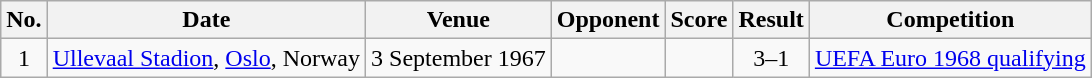<table class="wikitable sortable">
<tr>
<th scope="col">No.</th>
<th scope="col">Date</th>
<th scope="col">Venue</th>
<th scope="col">Opponent</th>
<th scope="col">Score</th>
<th scope="col">Result</th>
<th scope="col">Competition</th>
</tr>
<tr>
<td align="center">1</td>
<td><a href='#'>Ullevaal Stadion</a>, <a href='#'>Oslo</a>, Norway</td>
<td>3 September 1967</td>
<td></td>
<td align="center"></td>
<td align="center">3–1</td>
<td><a href='#'>UEFA Euro 1968 qualifying</a></td>
</tr>
</table>
